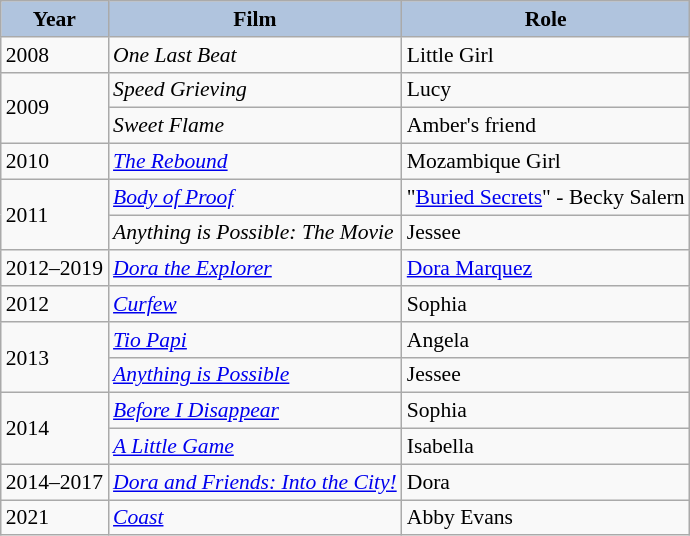<table class="wikitable" style="font-size:90%">
<tr style="text-align:center;">
<th style="background:#B0C4DE;">Year</th>
<th style="background:#B0C4DE;">Film</th>
<th style="background:#B0C4DE;">Role</th>
</tr>
<tr>
<td>2008</td>
<td><em>One Last Beat</em></td>
<td>Little Girl</td>
</tr>
<tr>
<td rowspan="2">2009</td>
<td><em>Speed Grieving</em></td>
<td>Lucy</td>
</tr>
<tr>
<td><em>Sweet Flame</em></td>
<td>Amber's friend</td>
</tr>
<tr>
<td>2010</td>
<td><em><a href='#'>The Rebound</a></em></td>
<td>Mozambique Girl</td>
</tr>
<tr>
<td rowspan="2">2011</td>
<td><em><a href='#'>Body of Proof</a></em></td>
<td>"<a href='#'>Buried Secrets</a>" - Becky Salern</td>
</tr>
<tr>
<td><em>Anything is Possible: The Movie</em></td>
<td>Jessee</td>
</tr>
<tr>
<td>2012–2019</td>
<td><em><a href='#'>Dora the Explorer</a></em></td>
<td><a href='#'>Dora Marquez</a></td>
</tr>
<tr>
<td>2012</td>
<td><em><a href='#'>Curfew</a></em></td>
<td>Sophia</td>
</tr>
<tr>
<td rowspan="2">2013</td>
<td><em><a href='#'>Tio Papi</a></em></td>
<td>Angela</td>
</tr>
<tr>
<td><em><a href='#'>Anything is Possible</a></em></td>
<td>Jessee</td>
</tr>
<tr>
<td rowspan="2">2014</td>
<td><em><a href='#'>Before I Disappear</a></em></td>
<td>Sophia</td>
</tr>
<tr>
<td><em><a href='#'> A Little Game</a></em></td>
<td>Isabella</td>
</tr>
<tr>
<td>2014–2017</td>
<td><em><a href='#'>Dora and Friends: Into the City!</a></em></td>
<td>Dora</td>
</tr>
<tr>
<td>2021</td>
<td><em><a href='#'>Coast</a></em></td>
<td>Abby Evans</td>
</tr>
</table>
